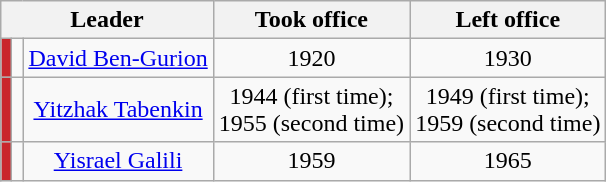<table class="wikitable" style="text-align: center;">
<tr>
<th colspan="3">Leader</th>
<th>Took office</th>
<th>Left office</th>
</tr>
<tr>
<td style="background: #C9262B; color: white"></td>
<td></td>
<td><a href='#'>David Ben-Gurion</a></td>
<td>1920</td>
<td>1930</td>
</tr>
<tr>
<td style="background: #C9262B; color: white"></td>
<td></td>
<td><a href='#'>Yitzhak Tabenkin</a></td>
<td>1944 (first time);<br>1955 (second time)</td>
<td>1949 (first time);<br>1959 (second time)</td>
</tr>
<tr>
<td style="background: #C9262B; color: white"></td>
<td></td>
<td><a href='#'>Yisrael Galili</a></td>
<td>1959</td>
<td>1965</td>
</tr>
</table>
